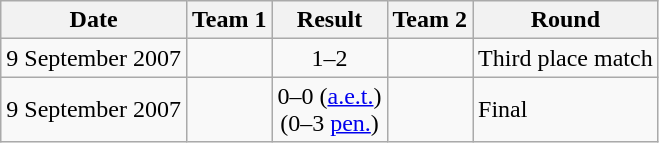<table class="wikitable" style="text-align: left;">
<tr>
<th>Date</th>
<th>Team 1</th>
<th>Result</th>
<th>Team 2</th>
<th>Round</th>
</tr>
<tr>
<td>9 September 2007</td>
<td></td>
<td style="text-align:center;">1–2</td>
<td></td>
<td>Third place match</td>
</tr>
<tr>
<td>9 September 2007</td>
<td></td>
<td style="text-align:center;">0–0 (<a href='#'>a.e.t.</a>)<br> (0–3 <a href='#'>pen.</a>)</td>
<td></td>
<td>Final</td>
</tr>
</table>
